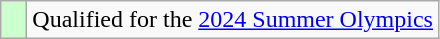<table class="wikitable">
<tr>
<td width=10px bgcolor=#ccffcc></td>
<td>Qualified for the <a href='#'>2024 Summer Olympics</a></td>
</tr>
</table>
